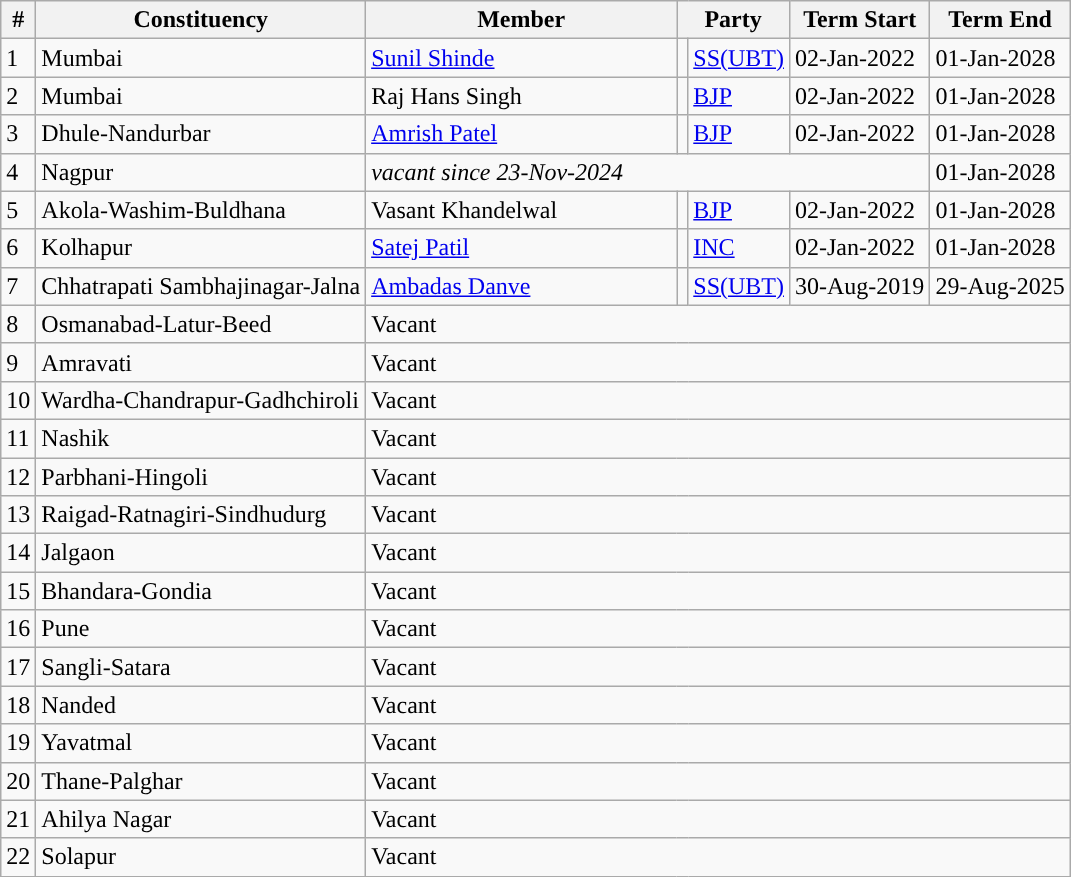<table class="wikitable sortable">
<tr>
<th>#</th>
<th>Constituency</th>
<th style="width:200px">Member</th>
<th colspan="2">Party</th>
<th>Term Start</th>
<th>Term End</th>
</tr>
<tr>
<td>1</td>
<td>Mumbai</td>
<td><a href='#'>Sunil Shinde</a></td>
<td style="background-color: "></td>
<td><a href='#'>SS(UBT)</a></td>
<td>02-Jan-2022</td>
<td>01-Jan-2028</td>
</tr>
<tr>
<td>2</td>
<td>Mumbai</td>
<td>Raj Hans Singh</td>
<td style="background-color: "></td>
<td><a href='#'>BJP</a></td>
<td>02-Jan-2022</td>
<td>01-Jan-2028</td>
</tr>
<tr>
<td>3</td>
<td>Dhule-Nandurbar</td>
<td><a href='#'>Amrish Patel</a></td>
<td style="background-color: "></td>
<td><a href='#'>BJP</a></td>
<td>02-Jan-2022</td>
<td>01-Jan-2028</td>
</tr>
<tr>
<td>4</td>
<td>Nagpur</td>
<td Colspan=4><em>vacant since 23-Nov-2024</em></td>
<td>01-Jan-2028</td>
</tr>
<tr>
<td>5</td>
<td>Akola-Washim-Buldhana</td>
<td>Vasant Khandelwal</td>
<td style="background-color: "></td>
<td><a href='#'>BJP</a></td>
<td>02-Jan-2022</td>
<td>01-Jan-2028</td>
</tr>
<tr>
<td>6</td>
<td>Kolhapur</td>
<td><a href='#'>Satej Patil</a></td>
<td style="background-color: "></td>
<td><a href='#'>INC</a></td>
<td>02-Jan-2022</td>
<td>01-Jan-2028</td>
</tr>
<tr>
<td>7</td>
<td>Chhatrapati Sambhajinagar-Jalna</td>
<td><a href='#'>Ambadas Danve</a></td>
<td style="background-color: "></td>
<td><a href='#'>SS(UBT)</a></td>
<td>30-Aug-2019</td>
<td>29-Aug-2025</td>
</tr>
<tr>
<td>8</td>
<td>Osmanabad-Latur-Beed</td>
<td Colspan=5">Vacant</td>
</tr>
<tr>
<td>9</td>
<td>Amravati</td>
<td Colspan=5">Vacant</td>
</tr>
<tr>
<td>10</td>
<td>Wardha-Chandrapur-Gadhchiroli</td>
<td Colspan=5">Vacant</td>
</tr>
<tr>
<td>11</td>
<td>Nashik</td>
<td Colspan=5">Vacant</td>
</tr>
<tr>
<td>12</td>
<td>Parbhani-Hingoli</td>
<td Colspan=5">Vacant</td>
</tr>
<tr>
<td>13</td>
<td>Raigad-Ratnagiri-Sindhudurg</td>
<td Colspan=5">Vacant</td>
</tr>
<tr>
<td>14</td>
<td>Jalgaon</td>
<td Colspan=5">Vacant</td>
</tr>
<tr>
<td>15</td>
<td>Bhandara-Gondia</td>
<td Colspan="5">Vacant</td>
</tr>
<tr>
<td>16</td>
<td>Pune</td>
<td Colspan="5">Vacant</td>
</tr>
<tr>
<td>17</td>
<td>Sangli-Satara</td>
<td Colspan="5">Vacant</td>
</tr>
<tr>
<td>18</td>
<td>Nanded</td>
<td Colspan="5">Vacant</td>
</tr>
<tr>
<td>19</td>
<td>Yavatmal</td>
<td Colspan="5">Vacant</td>
</tr>
<tr>
<td>20</td>
<td>Thane-Palghar</td>
<td Colspan="5">Vacant</td>
</tr>
<tr>
<td>21</td>
<td>Ahilya Nagar</td>
<td Colspan="5">Vacant</td>
</tr>
<tr>
<td>22</td>
<td>Solapur</td>
<td Colspan="5">Vacant</td>
</tr>
</table>
